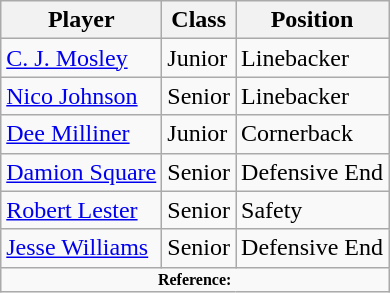<table class="wikitable" border="1">
<tr ;>
<th>Player</th>
<th>Class</th>
<th>Position</th>
</tr>
<tr>
<td><a href='#'>C. J. Mosley</a></td>
<td>Junior</td>
<td>Linebacker</td>
</tr>
<tr>
<td><a href='#'>Nico Johnson</a></td>
<td>Senior</td>
<td>Linebacker</td>
</tr>
<tr>
<td><a href='#'>Dee Milliner</a></td>
<td>Junior</td>
<td>Cornerback</td>
</tr>
<tr>
<td><a href='#'>Damion Square</a></td>
<td>Senior</td>
<td>Defensive End</td>
</tr>
<tr>
<td><a href='#'>Robert Lester</a></td>
<td>Senior</td>
<td>Safety</td>
</tr>
<tr>
<td><a href='#'>Jesse Williams</a></td>
<td>Senior</td>
<td>Defensive End</td>
</tr>
<tr>
<td colspan="3" style="font-size: 8pt" align="center"><strong>Reference:</strong></td>
</tr>
</table>
